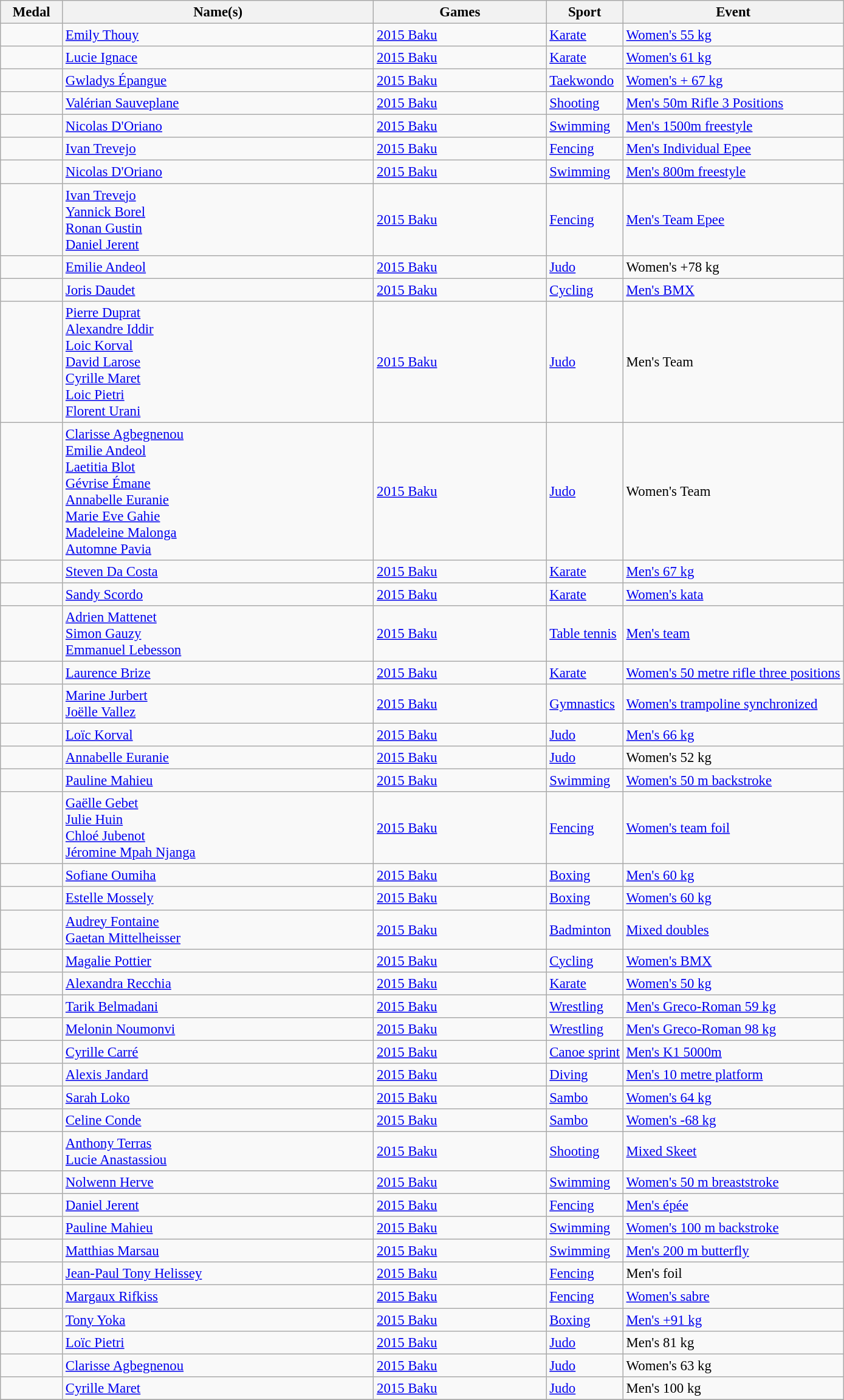<table class="wikitable sortable" style="font-size: 95%;">
<tr>
<th style="width:4em">Medal</th>
<th style="width:22em">Name(s)</th>
<th style="width:12em">Games</th>
<th>Sport</th>
<th>Event</th>
</tr>
<tr>
<td></td>
<td><a href='#'>Emily Thouy</a></td>
<td> <a href='#'>2015 Baku</a></td>
<td> <a href='#'>Karate</a></td>
<td><a href='#'>Women's 55 kg</a></td>
</tr>
<tr>
<td></td>
<td><a href='#'>Lucie Ignace</a></td>
<td> <a href='#'>2015 Baku</a></td>
<td> <a href='#'>Karate</a></td>
<td><a href='#'>Women's 61 kg</a></td>
</tr>
<tr>
<td></td>
<td><a href='#'>Gwladys Épangue</a></td>
<td> <a href='#'>2015 Baku</a></td>
<td> <a href='#'>Taekwondo</a></td>
<td><a href='#'>Women's + 67 kg</a></td>
</tr>
<tr>
<td></td>
<td><a href='#'>Valérian Sauveplane</a></td>
<td> <a href='#'>2015 Baku</a></td>
<td> <a href='#'>Shooting</a></td>
<td><a href='#'>Men's 50m Rifle 3 Positions</a></td>
</tr>
<tr>
<td></td>
<td><a href='#'>Nicolas D'Oriano</a></td>
<td> <a href='#'>2015 Baku</a></td>
<td> <a href='#'>Swimming</a></td>
<td><a href='#'>Men's 1500m freestyle</a></td>
</tr>
<tr>
<td></td>
<td><a href='#'>Ivan Trevejo</a></td>
<td> <a href='#'>2015 Baku</a></td>
<td> <a href='#'>Fencing</a></td>
<td><a href='#'>Men's Individual Epee</a></td>
</tr>
<tr>
<td></td>
<td><a href='#'>Nicolas D'Oriano</a></td>
<td> <a href='#'>2015 Baku</a></td>
<td> <a href='#'>Swimming</a></td>
<td><a href='#'>Men's 800m freestyle</a></td>
</tr>
<tr>
<td></td>
<td><a href='#'>Ivan Trevejo</a><br><a href='#'>Yannick Borel</a><br><a href='#'>Ronan Gustin</a><br><a href='#'>Daniel Jerent</a></td>
<td> <a href='#'>2015 Baku</a></td>
<td> <a href='#'>Fencing</a></td>
<td><a href='#'>Men's Team Epee</a></td>
</tr>
<tr>
<td></td>
<td><a href='#'>Emilie Andeol</a></td>
<td> <a href='#'>2015 Baku</a></td>
<td> <a href='#'>Judo</a></td>
<td>Women's +78 kg</td>
</tr>
<tr>
<td></td>
<td><a href='#'>Joris Daudet</a></td>
<td> <a href='#'>2015 Baku</a></td>
<td> <a href='#'>Cycling</a></td>
<td><a href='#'>Men's BMX</a></td>
</tr>
<tr>
<td></td>
<td><a href='#'>Pierre Duprat</a><br><a href='#'>Alexandre Iddir</a><br><a href='#'>Loic Korval</a><br><a href='#'>David Larose</a><br><a href='#'>Cyrille Maret</a><br><a href='#'>Loic Pietri</a><br><a href='#'>Florent Urani</a></td>
<td> <a href='#'>2015 Baku</a></td>
<td> <a href='#'>Judo</a></td>
<td>Men's Team</td>
</tr>
<tr>
<td></td>
<td><a href='#'>Clarisse Agbegnenou</a><br><a href='#'>Emilie Andeol</a><br><a href='#'>Laetitia Blot</a><br><a href='#'>Gévrise Émane</a><br><a href='#'>Annabelle Euranie</a><br><a href='#'>Marie Eve Gahie</a><br><a href='#'>Madeleine Malonga</a><br><a href='#'>Automne Pavia</a></td>
<td> <a href='#'>2015 Baku</a></td>
<td> <a href='#'>Judo</a></td>
<td>Women's Team</td>
</tr>
<tr>
<td></td>
<td><a href='#'>Steven Da Costa</a></td>
<td> <a href='#'>2015 Baku</a></td>
<td> <a href='#'>Karate</a></td>
<td><a href='#'>Men's 67 kg</a></td>
</tr>
<tr>
<td></td>
<td><a href='#'>Sandy Scordo</a></td>
<td> <a href='#'>2015 Baku</a></td>
<td> <a href='#'>Karate</a></td>
<td><a href='#'>Women's kata</a></td>
</tr>
<tr>
<td></td>
<td><a href='#'>Adrien Mattenet</a><br><a href='#'>Simon Gauzy</a><br><a href='#'>Emmanuel Lebesson</a></td>
<td> <a href='#'>2015 Baku</a></td>
<td> <a href='#'>Table tennis</a></td>
<td><a href='#'>Men's team</a></td>
</tr>
<tr>
<td></td>
<td><a href='#'>Laurence Brize</a></td>
<td> <a href='#'>2015 Baku</a></td>
<td> <a href='#'>Karate</a></td>
<td><a href='#'>Women's 50 metre rifle three positions</a></td>
</tr>
<tr>
<td></td>
<td><a href='#'>Marine Jurbert</a><br><a href='#'>Joëlle Vallez</a></td>
<td> <a href='#'>2015 Baku</a></td>
<td> <a href='#'>Gymnastics</a></td>
<td><a href='#'>Women's trampoline synchronized</a></td>
</tr>
<tr>
<td></td>
<td><a href='#'>Loïc Korval</a></td>
<td> <a href='#'>2015 Baku</a></td>
<td> <a href='#'>Judo</a></td>
<td><a href='#'>Men's 66 kg</a></td>
</tr>
<tr>
<td></td>
<td><a href='#'>Annabelle Euranie</a></td>
<td> <a href='#'>2015 Baku</a></td>
<td> <a href='#'>Judo</a></td>
<td>Women's 52 kg</td>
</tr>
<tr>
<td></td>
<td><a href='#'>Pauline Mahieu</a></td>
<td> <a href='#'>2015 Baku</a></td>
<td> <a href='#'>Swimming</a></td>
<td><a href='#'>Women's 50 m backstroke</a></td>
</tr>
<tr>
<td></td>
<td><a href='#'>Gaëlle Gebet</a><br><a href='#'>Julie Huin</a><br><a href='#'>Chloé Jubenot</a><br><a href='#'>Jéromine Mpah Njanga</a></td>
<td> <a href='#'>2015 Baku</a></td>
<td> <a href='#'>Fencing</a></td>
<td><a href='#'>Women's team foil</a></td>
</tr>
<tr>
<td></td>
<td><a href='#'>Sofiane Oumiha</a></td>
<td> <a href='#'>2015 Baku</a></td>
<td> <a href='#'>Boxing</a></td>
<td><a href='#'>Men's 60 kg</a></td>
</tr>
<tr>
<td></td>
<td><a href='#'>Estelle Mossely</a></td>
<td> <a href='#'>2015 Baku</a></td>
<td> <a href='#'>Boxing</a></td>
<td><a href='#'>Women's 60 kg</a></td>
</tr>
<tr>
<td></td>
<td><a href='#'>Audrey Fontaine</a><br><a href='#'>Gaetan Mittelheisser</a></td>
<td> <a href='#'>2015 Baku</a></td>
<td> <a href='#'>Badminton</a></td>
<td><a href='#'>Mixed doubles</a></td>
</tr>
<tr>
<td></td>
<td><a href='#'>Magalie Pottier</a></td>
<td> <a href='#'>2015 Baku</a></td>
<td> <a href='#'>Cycling</a></td>
<td><a href='#'>Women's BMX</a></td>
</tr>
<tr>
<td></td>
<td><a href='#'>Alexandra Recchia</a></td>
<td> <a href='#'>2015 Baku</a></td>
<td> <a href='#'>Karate</a></td>
<td><a href='#'>Women's 50 kg</a></td>
</tr>
<tr>
<td></td>
<td><a href='#'>Tarik Belmadani</a></td>
<td> <a href='#'>2015 Baku</a></td>
<td> <a href='#'>Wrestling</a></td>
<td><a href='#'>Men's Greco-Roman 59 kg</a></td>
</tr>
<tr>
<td></td>
<td><a href='#'>Melonin Noumonvi</a></td>
<td> <a href='#'>2015 Baku</a></td>
<td> <a href='#'>Wrestling</a></td>
<td><a href='#'>Men's Greco-Roman 98 kg</a></td>
</tr>
<tr>
<td></td>
<td><a href='#'>Cyrille Carré</a></td>
<td> <a href='#'>2015 Baku</a></td>
<td> <a href='#'>Canoe sprint</a></td>
<td><a href='#'>Men's K1 5000m</a></td>
</tr>
<tr>
<td></td>
<td><a href='#'>Alexis Jandard</a></td>
<td> <a href='#'>2015 Baku</a></td>
<td> <a href='#'>Diving</a></td>
<td><a href='#'>Men's 10 metre platform</a></td>
</tr>
<tr>
<td></td>
<td><a href='#'>Sarah Loko</a></td>
<td> <a href='#'>2015 Baku</a></td>
<td> <a href='#'>Sambo</a></td>
<td><a href='#'>Women's 64 kg</a></td>
</tr>
<tr>
<td></td>
<td><a href='#'>Celine Conde</a></td>
<td> <a href='#'>2015 Baku</a></td>
<td> <a href='#'>Sambo</a></td>
<td><a href='#'>Women's -68 kg</a></td>
</tr>
<tr>
<td></td>
<td><a href='#'>Anthony Terras</a><br><a href='#'>Lucie Anastassiou</a></td>
<td> <a href='#'>2015 Baku</a></td>
<td> <a href='#'>Shooting</a></td>
<td><a href='#'>Mixed Skeet</a></td>
</tr>
<tr>
<td></td>
<td><a href='#'>Nolwenn Herve</a></td>
<td> <a href='#'>2015 Baku</a></td>
<td> <a href='#'>Swimming</a></td>
<td><a href='#'>Women's 50 m breaststroke</a></td>
</tr>
<tr>
<td></td>
<td><a href='#'>Daniel Jerent</a></td>
<td> <a href='#'>2015 Baku</a></td>
<td> <a href='#'>Fencing</a></td>
<td><a href='#'>Men's épée</a></td>
</tr>
<tr>
<td></td>
<td><a href='#'>Pauline Mahieu</a></td>
<td> <a href='#'>2015 Baku</a></td>
<td> <a href='#'>Swimming</a></td>
<td><a href='#'>Women's 100 m backstroke</a></td>
</tr>
<tr>
<td></td>
<td><a href='#'>Matthias Marsau</a></td>
<td> <a href='#'>2015 Baku</a></td>
<td> <a href='#'>Swimming</a></td>
<td><a href='#'>Men's 200 m butterfly</a></td>
</tr>
<tr>
<td></td>
<td><a href='#'>Jean-Paul Tony Helissey</a></td>
<td> <a href='#'>2015 Baku</a></td>
<td> <a href='#'>Fencing</a></td>
<td>Men's foil</td>
</tr>
<tr>
<td></td>
<td><a href='#'>Margaux Rifkiss</a></td>
<td> <a href='#'>2015 Baku</a></td>
<td> <a href='#'>Fencing</a></td>
<td><a href='#'>Women's sabre</a></td>
</tr>
<tr>
<td></td>
<td><a href='#'>Tony Yoka</a></td>
<td> <a href='#'>2015 Baku</a></td>
<td> <a href='#'>Boxing</a></td>
<td><a href='#'>Men's +91 kg</a></td>
</tr>
<tr>
<td></td>
<td><a href='#'>Loïc Pietri</a></td>
<td> <a href='#'>2015 Baku</a></td>
<td> <a href='#'>Judo</a></td>
<td>Men's 81 kg</td>
</tr>
<tr>
<td></td>
<td><a href='#'>Clarisse Agbegnenou</a></td>
<td> <a href='#'>2015 Baku</a></td>
<td> <a href='#'>Judo</a></td>
<td>Women's 63 kg</td>
</tr>
<tr>
<td></td>
<td><a href='#'>Cyrille Maret</a></td>
<td> <a href='#'>2015 Baku</a></td>
<td> <a href='#'>Judo</a></td>
<td>Men's 100 kg</td>
</tr>
<tr>
</tr>
</table>
